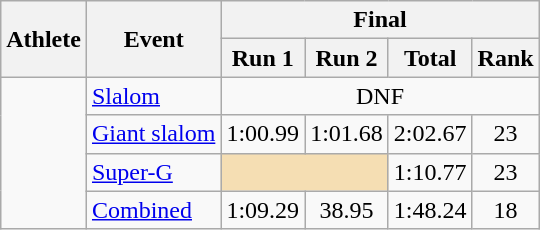<table class="wikitable">
<tr>
<th rowspan="2">Athlete</th>
<th rowspan="2">Event</th>
<th colspan="4">Final</th>
</tr>
<tr>
<th>Run 1</th>
<th>Run 2</th>
<th>Total</th>
<th>Rank</th>
</tr>
<tr>
<td rowspan=4></td>
<td><a href='#'>Slalom</a></td>
<td align="center" colspan=4>DNF</td>
</tr>
<tr>
<td><a href='#'>Giant slalom</a></td>
<td align="center">1:00.99</td>
<td align="center">1:01.68</td>
<td align="center">2:02.67</td>
<td align="center">23</td>
</tr>
<tr>
<td><a href='#'>Super-G</a></td>
<td colspan=2 bgcolor="wheat"></td>
<td align="center">1:10.77</td>
<td align="center">23</td>
</tr>
<tr>
<td><a href='#'>Combined</a></td>
<td align="center">1:09.29</td>
<td align="center">38.95</td>
<td align="center">1:48.24</td>
<td align="center">18</td>
</tr>
</table>
